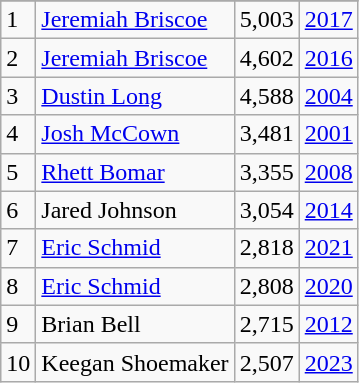<table class="wikitable">
<tr>
</tr>
<tr>
<td>1</td>
<td><a href='#'>Jeremiah Briscoe</a></td>
<td>5,003</td>
<td><a href='#'>2017</a></td>
</tr>
<tr>
<td>2</td>
<td><a href='#'>Jeremiah Briscoe</a></td>
<td>4,602</td>
<td><a href='#'>2016</a></td>
</tr>
<tr>
<td>3</td>
<td><a href='#'>Dustin Long</a></td>
<td>4,588</td>
<td><a href='#'>2004</a></td>
</tr>
<tr>
<td>4</td>
<td><a href='#'>Josh McCown</a></td>
<td>3,481</td>
<td><a href='#'>2001</a></td>
</tr>
<tr>
<td>5</td>
<td><a href='#'>Rhett Bomar</a></td>
<td>3,355</td>
<td><a href='#'>2008</a></td>
</tr>
<tr>
<td>6</td>
<td>Jared Johnson</td>
<td>3,054</td>
<td><a href='#'>2014</a></td>
</tr>
<tr>
<td>7</td>
<td><a href='#'>Eric Schmid</a></td>
<td>2,818</td>
<td><a href='#'>2021</a></td>
</tr>
<tr>
<td>8</td>
<td><a href='#'>Eric Schmid</a></td>
<td>2,808</td>
<td><a href='#'>2020</a></td>
</tr>
<tr>
<td>9</td>
<td>Brian Bell</td>
<td>2,715</td>
<td><a href='#'>2012</a></td>
</tr>
<tr>
<td>10</td>
<td>Keegan Shoemaker</td>
<td>2,507</td>
<td><a href='#'>2023</a></td>
</tr>
</table>
